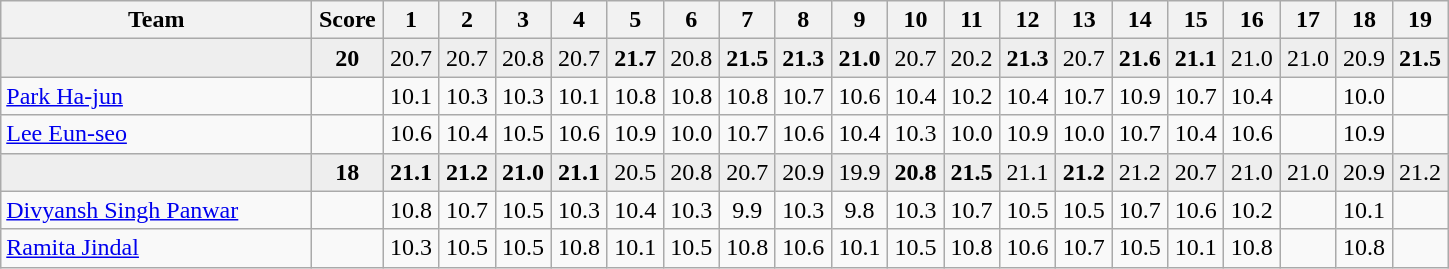<table class="wikitable" style="text-align:center">
<tr>
<th width=200>Team</th>
<th width=40>Score</th>
<th width=30>1</th>
<th width=30>2</th>
<th width=30>3</th>
<th width=30>4</th>
<th width=30>5</th>
<th width=30>6</th>
<th width=30>7</th>
<th width=30>8</th>
<th width=30>9</th>
<th width=30>10</th>
<th width=30>11</th>
<th width=30>12</th>
<th width=30>13</th>
<th width=30>14</th>
<th width=30>15</th>
<th width=30>16</th>
<th width=30>17</th>
<th width=30>18</th>
<th width=30>19</th>
</tr>
<tr bgcolor=eeeeee>
<td align=left></td>
<td><strong>20</strong></td>
<td>20.7</td>
<td>20.7</td>
<td>20.8</td>
<td>20.7</td>
<td><strong>21.7</strong></td>
<td>20.8</td>
<td><strong>21.5</strong></td>
<td><strong>21.3</strong></td>
<td><strong>21.0</strong></td>
<td>20.7</td>
<td>20.2</td>
<td><strong>21.3</strong></td>
<td>20.7</td>
<td><strong>21.6</strong></td>
<td><strong>21.1</strong></td>
<td>21.0</td>
<td>21.0</td>
<td>20.9</td>
<td><strong>21.5</strong></td>
</tr>
<tr>
<td align=left><a href='#'>Park Ha-jun</a></td>
<td></td>
<td>10.1</td>
<td>10.3</td>
<td>10.3</td>
<td>10.1</td>
<td>10.8</td>
<td>10.8</td>
<td>10.8</td>
<td>10.7</td>
<td>10.6</td>
<td>10.4</td>
<td>10.2</td>
<td>10.4</td>
<td>10.7</td>
<td>10.9</td>
<td>10.7</td>
<td>10.4</td>
<td></td>
<td>10.0</td>
<td></td>
</tr>
<tr>
<td align=left><a href='#'>Lee Eun-seo</a></td>
<td></td>
<td>10.6</td>
<td>10.4</td>
<td>10.5</td>
<td>10.6</td>
<td>10.9</td>
<td>10.0</td>
<td>10.7</td>
<td>10.6</td>
<td>10.4</td>
<td>10.3</td>
<td>10.0</td>
<td>10.9</td>
<td>10.0</td>
<td>10.7</td>
<td>10.4</td>
<td>10.6</td>
<td></td>
<td>10.9</td>
<td></td>
</tr>
<tr bgcolor=eeeeee>
<td align=left></td>
<td><strong>18</strong></td>
<td><strong>21.1</strong></td>
<td><strong>21.2</strong></td>
<td><strong>21.0</strong></td>
<td><strong>21.1</strong></td>
<td>20.5</td>
<td>20.8</td>
<td>20.7</td>
<td>20.9</td>
<td>19.9</td>
<td><strong>20.8</strong></td>
<td><strong>21.5</strong></td>
<td>21.1</td>
<td><strong>21.2</strong></td>
<td>21.2</td>
<td>20.7</td>
<td>21.0</td>
<td>21.0</td>
<td>20.9</td>
<td>21.2</td>
</tr>
<tr>
<td align=left><a href='#'>Divyansh Singh Panwar</a></td>
<td></td>
<td>10.8</td>
<td>10.7</td>
<td>10.5</td>
<td>10.3</td>
<td>10.4</td>
<td>10.3</td>
<td>9.9</td>
<td>10.3</td>
<td>9.8</td>
<td>10.3</td>
<td>10.7</td>
<td>10.5</td>
<td>10.5</td>
<td>10.7</td>
<td>10.6</td>
<td>10.2</td>
<td></td>
<td>10.1</td>
<td></td>
</tr>
<tr>
<td align=left><a href='#'>Ramita Jindal</a></td>
<td></td>
<td>10.3</td>
<td>10.5</td>
<td>10.5</td>
<td>10.8</td>
<td>10.1</td>
<td>10.5</td>
<td>10.8</td>
<td>10.6</td>
<td>10.1</td>
<td>10.5</td>
<td>10.8</td>
<td>10.6</td>
<td>10.7</td>
<td>10.5</td>
<td>10.1</td>
<td>10.8</td>
<td></td>
<td>10.8</td>
<td></td>
</tr>
</table>
